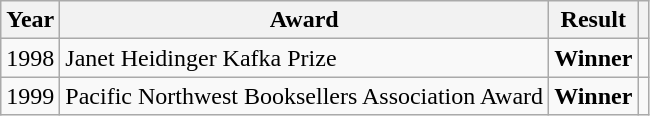<table class="wikitable">
<tr>
<th>Year</th>
<th>Award</th>
<th>Result</th>
<th></th>
</tr>
<tr>
<td>1998</td>
<td>Janet Heidinger Kafka Prize</td>
<td><strong>Winner</strong></td>
<td></td>
</tr>
<tr>
<td>1999</td>
<td>Pacific Northwest Booksellers Association Award</td>
<td><strong>Winner</strong></td>
<td></td>
</tr>
</table>
